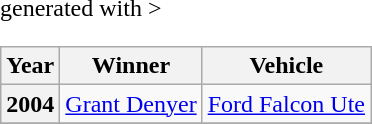<table class="wikitable" <hiddentext>generated with >
<tr style="font-weight:bold">
<th>Year</th>
<th>Winner</th>
<th>Vehicle</th>
</tr>
<tr>
<th>2004</th>
<td><a href='#'>Grant Denyer</a></td>
<td><a href='#'>Ford Falcon Ute</a></td>
</tr>
<tr>
</tr>
</table>
